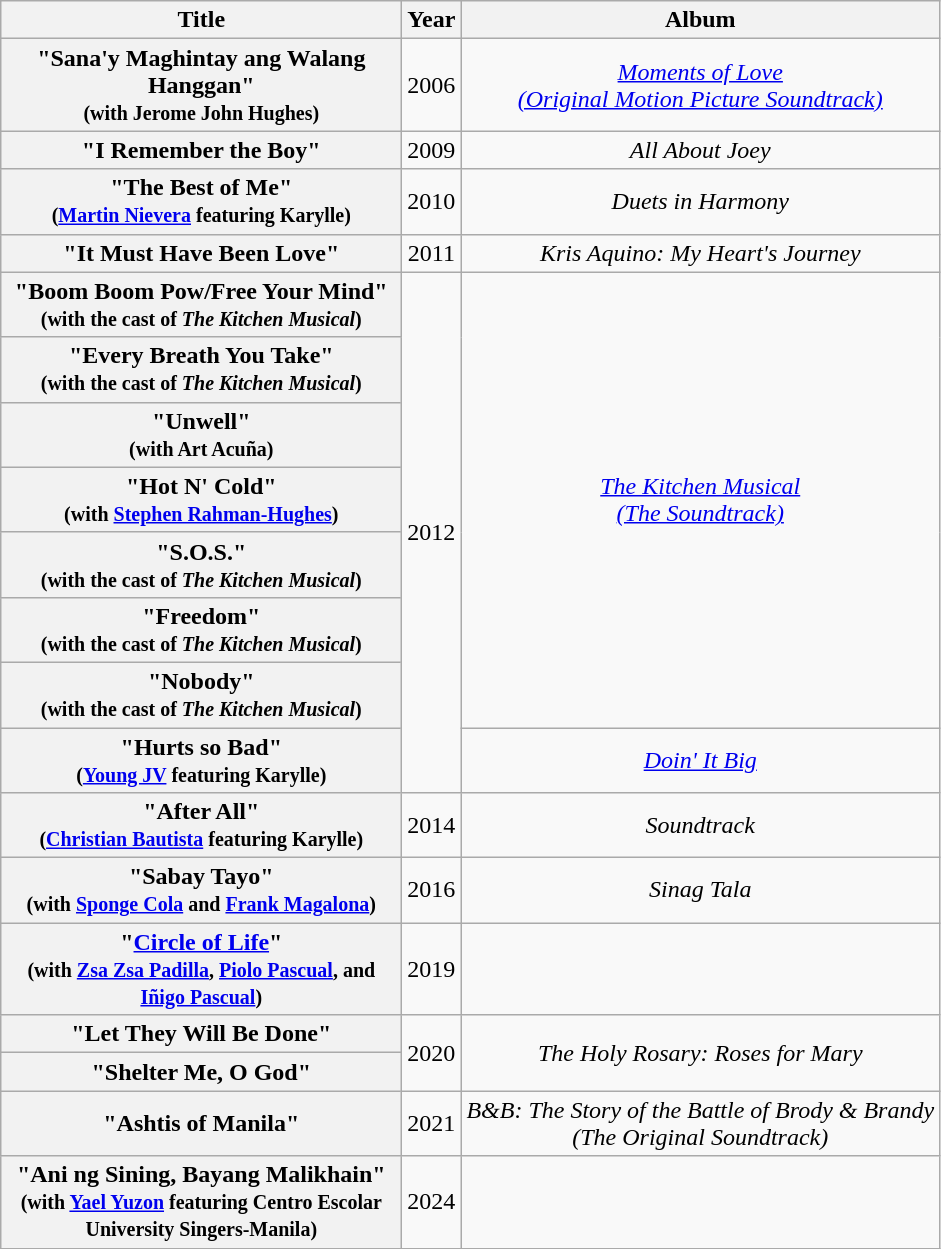<table class="wikitable plainrowheaders" style="text-align:center;">
<tr>
<th scope="col" width="260">Title</th>
<th scope="col">Year</th>
<th scope="col">Album</th>
</tr>
<tr>
<th scope="row">"Sana'y Maghintay ang Walang Hanggan"<br><small>(with Jerome John Hughes)<br></small></th>
<td>2006</td>
<td><em><a href='#'>Moments of Love <br>(Original Motion Picture Soundtrack)</a><br></em></td>
</tr>
<tr>
<th scope="row">"I Remember the Boy"</th>
<td>2009</td>
<td><em>All About Joey</em></td>
</tr>
<tr>
<th scope="row">"The Best of Me" <br><small>(<a href='#'>Martin Nievera</a> featuring Karylle)<br></small></th>
<td>2010</td>
<td><em>Duets in Harmony</em></td>
</tr>
<tr>
<th scope="row">"It Must Have Been Love"</th>
<td>2011</td>
<td><em>Kris Aquino: My Heart's Journey</em></td>
</tr>
<tr>
<th scope="row">"Boom Boom Pow/Free Your Mind" <br><small>(with the cast of <em>The Kitchen Musical</em>)<br></small></th>
<td rowspan=8>2012</td>
<td rowspan=7><em><a href='#'>The Kitchen Musical <br>(The Soundtrack)</a><br></em></td>
</tr>
<tr>
<th scope="row">"Every Breath You Take" <br><small>(with the cast of <em>The Kitchen Musical</em>)<br></small></th>
</tr>
<tr>
<th scope="row">"Unwell" <br><small>(with Art Acuña)<br></small></th>
</tr>
<tr>
<th scope="row">"Hot N' Cold" <br><small>(with <a href='#'>Stephen Rahman-Hughes</a>)<br></small></th>
</tr>
<tr>
<th scope="row">"S.O.S." <br><small>(with the cast of <em>The Kitchen Musical</em>)<br></small></th>
</tr>
<tr>
<th scope="row">"Freedom" <br><small>(with the cast of <em>The Kitchen Musical</em>)<br></small></th>
</tr>
<tr>
<th scope="row">"Nobody" <br><small>(with the cast of <em>The Kitchen Musical</em>)<br></small></th>
</tr>
<tr>
<th scope="row">"Hurts so Bad" <br><small>(<a href='#'>Young JV</a> featuring Karylle)<br></small></th>
<td><em><a href='#'>Doin' It Big</a></em></td>
</tr>
<tr>
<th scope="row">"After All" <br><small>(<a href='#'>Christian Bautista</a> featuring Karylle)<br></small></th>
<td>2014</td>
<td><em>Soundtrack</em></td>
</tr>
<tr>
<th scope="row">"Sabay Tayo" <br><small>(with <a href='#'>Sponge Cola</a> and <a href='#'>Frank Magalona</a>)<br></small></th>
<td>2016</td>
<td><em>Sinag Tala</em></td>
</tr>
<tr>
<th scope="row">"<a href='#'>Circle of Life</a>" <br><small>(with <a href='#'>Zsa Zsa Padilla</a>, <a href='#'>Piolo Pascual</a>, and <a href='#'>Iñigo Pascual</a>)<br></small></th>
<td>2019</td>
<td></td>
</tr>
<tr>
<th scope="row">"Let They Will Be Done"</th>
<td rowspan="2">2020</td>
<td rowspan="2"><em>The Holy Rosary: Roses for Mary</em></td>
</tr>
<tr>
<th scope="row">"Shelter Me, O God"</th>
</tr>
<tr>
<th scope="row">"Ashtis of Manila"</th>
<td>2021</td>
<td><em>B&B: The Story of the Battle of Brody & Brandy  <br>(The Original Soundtrack)</em></td>
</tr>
<tr>
<th scope="row">"Ani ng Sining, Bayang Malikhain" <br><small>(with <a href='#'>Yael Yuzon</a> featuring Centro Escolar University Singers-Manila)<br></small></th>
<td>2024</td>
<td></td>
</tr>
</table>
